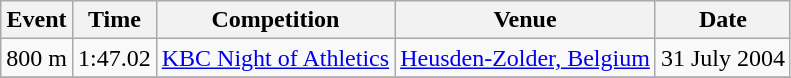<table class="wikitable" style=text-align:center>
<tr>
<th>Event</th>
<th>Time</th>
<th>Competition</th>
<th>Venue</th>
<th>Date</th>
</tr>
<tr>
<td>800 m</td>
<td>1:47.02</td>
<td><a href='#'>KBC Night of Athletics</a></td>
<td><a href='#'>Heusden-Zolder, Belgium</a></td>
<td>31 July 2004</td>
</tr>
<tr>
</tr>
</table>
